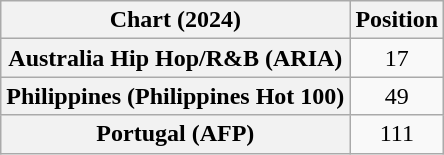<table class="wikitable sortable plainrowheaders" style="text-align:center">
<tr>
<th scope="col">Chart (2024)</th>
<th scope="col">Position</th>
</tr>
<tr>
<th scope="row">Australia Hip Hop/R&B (ARIA)</th>
<td>17</td>
</tr>
<tr>
<th scope="row">Philippines (Philippines Hot 100)</th>
<td>49</td>
</tr>
<tr>
<th scope="row">Portugal (AFP)</th>
<td>111</td>
</tr>
</table>
